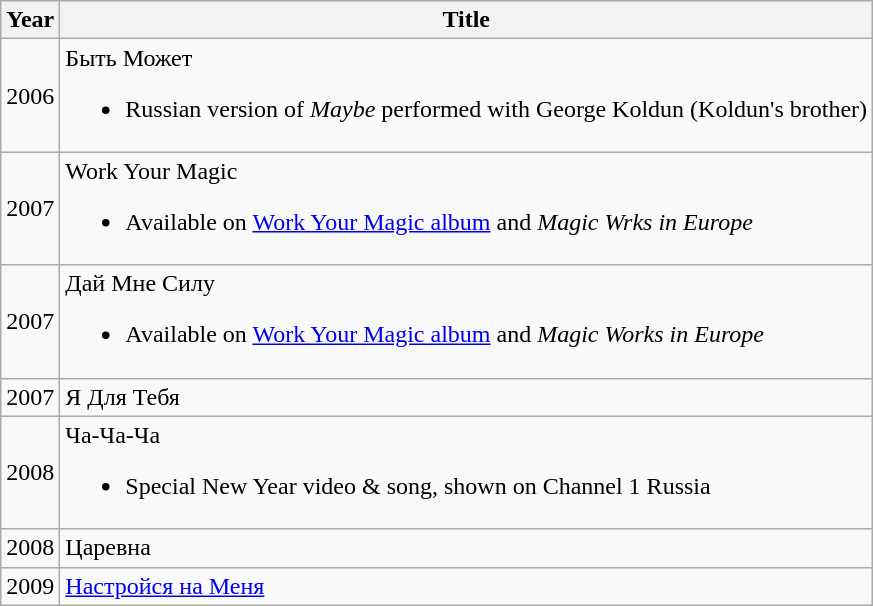<table class="wikitable">
<tr>
<th>Year</th>
<th>Title</th>
</tr>
<tr>
<td>2006</td>
<td>Быть Может<br><ul><li>Russian version of <em>Maybe</em> performed with George Koldun (Koldun's brother)</li></ul></td>
</tr>
<tr>
<td>2007</td>
<td>Work Your Magic<br><ul><li>Available on <a href='#'>Work Your Magic album</a> and <em>Magic Wrks in Europe</em></li></ul></td>
</tr>
<tr>
<td>2007</td>
<td>Дай Мне Силу<br><ul><li>Available on <a href='#'>Work Your Magic album</a> and <em>Magic Works in Europe</em></li></ul></td>
</tr>
<tr>
<td>2007</td>
<td>Я Для Тебя</td>
</tr>
<tr>
<td>2008</td>
<td>Ча-Ча-Ча<br><ul><li>Special New Year video & song, shown on Channel 1 Russia</li></ul></td>
</tr>
<tr>
<td>2008</td>
<td>Царевна</td>
</tr>
<tr>
<td>2009</td>
<td><a href='#'>Настройся на Меня</a></td>
</tr>
</table>
